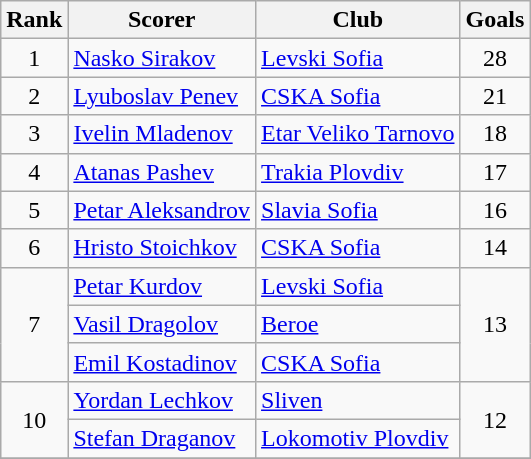<table class="wikitable" style="text-align:center">
<tr>
<th>Rank</th>
<th>Scorer</th>
<th>Club</th>
<th>Goals</th>
</tr>
<tr>
<td rowspan="1">1</td>
<td align="left"> <a href='#'>Nasko Sirakov</a></td>
<td align="left"><a href='#'>Levski Sofia</a></td>
<td rowspan="1">28</td>
</tr>
<tr>
<td rowspan="1">2</td>
<td align="left"> <a href='#'>Lyuboslav Penev</a></td>
<td align="left"><a href='#'>CSKA Sofia</a></td>
<td rowspan="1">21</td>
</tr>
<tr>
<td rowspan="1">3</td>
<td align="left"> <a href='#'>Ivelin Mladenov</a></td>
<td align="left"><a href='#'>Etar Veliko Tarnovo</a></td>
<td rowspan="1">18</td>
</tr>
<tr>
<td rowspan="1">4</td>
<td align="left"> <a href='#'>Atanas Pashev</a></td>
<td align="left"><a href='#'>Trakia Plovdiv</a></td>
<td rowspan="1">17</td>
</tr>
<tr>
<td rowspan="1">5</td>
<td align="left"> <a href='#'>Petar Aleksandrov</a></td>
<td align="left"><a href='#'>Slavia Sofia</a></td>
<td rowspan="1">16</td>
</tr>
<tr>
<td rowspan="1">6</td>
<td align="left"> <a href='#'>Hristo Stoichkov</a></td>
<td align="left"><a href='#'>CSKA Sofia</a></td>
<td rowspan="1">14</td>
</tr>
<tr>
<td rowspan="3">7</td>
<td align="left"> <a href='#'>Petar Kurdov</a></td>
<td align="left"><a href='#'>Levski Sofia</a></td>
<td rowspan="3">13</td>
</tr>
<tr>
<td align="left"> <a href='#'>Vasil Dragolov</a></td>
<td align="left"><a href='#'>Beroe</a></td>
</tr>
<tr>
<td align="left"> <a href='#'>Emil Kostadinov</a></td>
<td align="left"><a href='#'>CSKA Sofia</a></td>
</tr>
<tr>
<td rowspan="2">10</td>
<td align="left"> <a href='#'>Yordan Lechkov</a></td>
<td align="left"><a href='#'>Sliven</a></td>
<td rowspan="2">12</td>
</tr>
<tr>
<td align="left"> <a href='#'>Stefan Draganov</a></td>
<td align="left"><a href='#'>Lokomotiv Plovdiv</a></td>
</tr>
<tr>
</tr>
</table>
